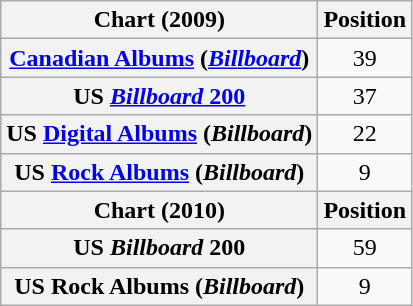<table class="wikitable plainrowheaders" style="text-align:center">
<tr>
<th>Chart (2009)</th>
<th>Position</th>
</tr>
<tr>
<th scope="row"><a href='#'>Canadian Albums</a> (<em><a href='#'>Billboard</a></em>)</th>
<td>39</td>
</tr>
<tr>
<th scope="row">US <a href='#'><em>Billboard</em> 200</a></th>
<td>37</td>
</tr>
<tr>
<th scope="row">US <a href='#'>Digital Albums</a> (<em>Billboard</em>)</th>
<td>22</td>
</tr>
<tr>
<th scope="row">US <a href='#'>Rock Albums</a> (<em>Billboard</em>)</th>
<td>9</td>
</tr>
<tr>
<th>Chart (2010)</th>
<th>Position</th>
</tr>
<tr>
<th scope="row">US <em>Billboard</em> 200</th>
<td>59</td>
</tr>
<tr>
<th scope="row">US Rock Albums (<em>Billboard</em>)</th>
<td>9</td>
</tr>
</table>
